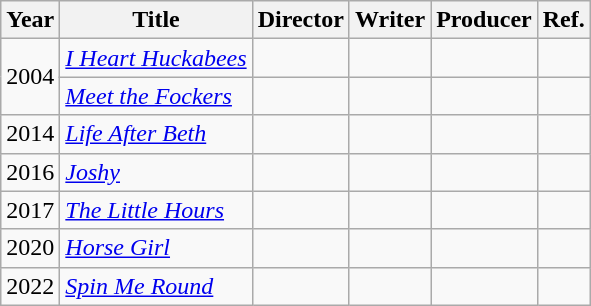<table class="wikitable">
<tr>
<th>Year</th>
<th>Title</th>
<th>Director</th>
<th>Writer</th>
<th>Producer</th>
<th>Ref.</th>
</tr>
<tr>
<td rowspan=2>2004</td>
<td><em><a href='#'>I Heart Huckabees</a></em></td>
<td></td>
<td></td>
<td></td>
<td></td>
</tr>
<tr>
<td><em><a href='#'>Meet the Fockers</a></em></td>
<td></td>
<td></td>
<td></td>
<td></td>
</tr>
<tr>
<td>2014</td>
<td><em><a href='#'>Life After Beth</a></em></td>
<td></td>
<td></td>
<td></td>
<td></td>
</tr>
<tr>
<td>2016</td>
<td><em><a href='#'>Joshy</a></em></td>
<td></td>
<td></td>
<td></td>
<td></td>
</tr>
<tr>
<td>2017</td>
<td><em><a href='#'>The Little Hours</a></em></td>
<td></td>
<td></td>
<td></td>
<td></td>
</tr>
<tr>
<td>2020</td>
<td><em><a href='#'>Horse Girl</a></em></td>
<td></td>
<td></td>
<td></td>
<td></td>
</tr>
<tr>
<td>2022</td>
<td><em><a href='#'>Spin Me Round</a></em></td>
<td></td>
<td></td>
<td></td>
<td></td>
</tr>
</table>
